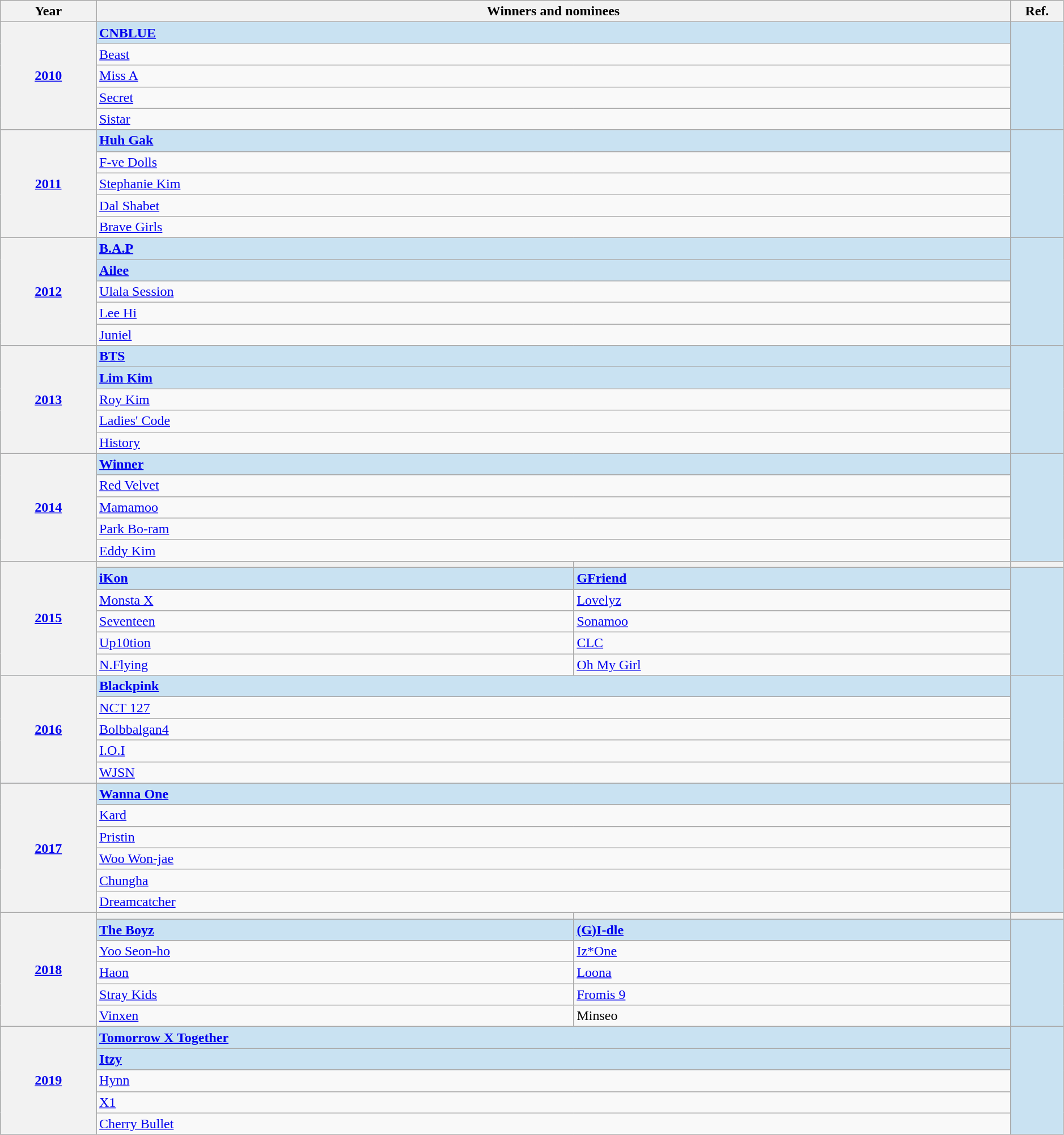<table class="wikitable plainrowheaders" width="99%">
<tr>
<th width="9%">Year</th>
<th colspan="2" width="86%">Winners and nominees</th>
<th width="5%">Ref.</th>
</tr>
<tr style="background:#c9e2f2">
<th rowspan="5"><a href='#'>2010</a></th>
<td colspan="2"><strong><a href='#'>CNBLUE</a></strong></td>
<td rowspan="5" style="text-align:center;"></td>
</tr>
<tr>
<td colspan="2"><a href='#'>Beast</a></td>
</tr>
<tr>
<td colspan="2"><a href='#'>Miss A</a></td>
</tr>
<tr>
<td colspan="2"><a href='#'>Secret</a></td>
</tr>
<tr>
<td colspan="2"><a href='#'>Sistar</a></td>
</tr>
<tr style="background:#c9e2f2">
<th rowspan="5"><a href='#'>2011</a></th>
<td colspan="2"><strong><a href='#'>Huh Gak</a></strong></td>
<td rowspan="5" style="text-align:center;"></td>
</tr>
<tr>
<td colspan="2"><a href='#'>F-ve Dolls</a></td>
</tr>
<tr>
<td colspan="2"><a href='#'>Stephanie Kim</a></td>
</tr>
<tr>
<td colspan="2"><a href='#'>Dal Shabet</a></td>
</tr>
<tr>
<td colspan="2"><a href='#'>Brave Girls</a></td>
</tr>
<tr style="background:#c9e2f2">
<th rowspan="5"><a href='#'>2012</a></th>
<td colspan="2"><a href='#'><strong>B.A.P</strong></a></td>
<td rowspan="5" style="text-align:center;"></td>
</tr>
<tr>
<td colspan="2" style="background:#c9e2f2"><strong><a href='#'>Ailee</a></strong></td>
</tr>
<tr>
<td colspan="2"><a href='#'>Ulala Session</a></td>
</tr>
<tr>
<td colspan="2"><a href='#'>Lee Hi</a></td>
</tr>
<tr>
<td colspan="2"><a href='#'>Juniel</a></td>
</tr>
<tr style="background:#c9e2f2">
<th rowspan="5"><a href='#'>2013</a></th>
<td colspan="2"><strong><a href='#'>BTS</a></strong></td>
<td rowspan="5" style="text-align:center;"></td>
</tr>
<tr>
<td colspan="2" style="background:#c9e2f2"><strong><a href='#'>Lim Kim</a></strong></td>
</tr>
<tr>
<td colspan="2"><a href='#'>Roy Kim</a></td>
</tr>
<tr>
<td colspan="2"><a href='#'>Ladies' Code</a></td>
</tr>
<tr>
<td colspan="2"><a href='#'>History</a></td>
</tr>
<tr style="background:#c9e2f2">
<th rowspan="5"><a href='#'>2014</a></th>
<td colspan="2"><strong><a href='#'>Winner</a></strong></td>
<td rowspan="5" style="text-align:center;"></td>
</tr>
<tr>
<td colspan="2"><a href='#'>Red Velvet</a></td>
</tr>
<tr>
<td colspan="2"><a href='#'>Mamamoo</a></td>
</tr>
<tr>
<td colspan="2"><a href='#'>Park Bo-ram</a></td>
</tr>
<tr>
<td colspan="2"><a href='#'>Eddy Kim</a></td>
</tr>
<tr>
<th rowspan="6"><a href='#'>2015</a></th>
<th></th>
<th></th>
<th></th>
</tr>
<tr style="background:#c9e2f2">
<td><strong><a href='#'>iKon</a></strong></td>
<td><strong><a href='#'>GFriend</a></strong></td>
<td rowspan="5" style="text-align:center;"></td>
</tr>
<tr>
<td><a href='#'>Monsta X</a></td>
<td><a href='#'>Lovelyz</a></td>
</tr>
<tr>
<td><a href='#'>Seventeen</a></td>
<td><a href='#'>Sonamoo</a></td>
</tr>
<tr>
<td><a href='#'>Up10tion</a></td>
<td><a href='#'>CLC</a></td>
</tr>
<tr>
<td><a href='#'>N.Flying</a></td>
<td><a href='#'>Oh My Girl</a></td>
</tr>
<tr style="background:#c9e2f2">
<th rowspan="5"><a href='#'>2016</a></th>
<td colspan="2"><strong><a href='#'>Blackpink</a></strong></td>
<td rowspan="5" style="text-align:center;"></td>
</tr>
<tr>
<td colspan="2"><a href='#'>NCT 127</a></td>
</tr>
<tr>
<td colspan="2"><a href='#'>Bolbbalgan4</a></td>
</tr>
<tr>
<td colspan="2"><a href='#'>I.O.I</a></td>
</tr>
<tr>
<td colspan="2"><a href='#'>WJSN</a></td>
</tr>
<tr style="background:#c9e2f2">
<th rowspan="6"><a href='#'>2017</a></th>
<td colspan="2"><strong><a href='#'>Wanna One</a></strong></td>
<td rowspan="6"></td>
</tr>
<tr>
<td colspan="2"><a href='#'>Kard</a></td>
</tr>
<tr>
<td colspan="2"><a href='#'>Pristin</a></td>
</tr>
<tr>
<td colspan="2"><a href='#'>Woo Won-jae</a></td>
</tr>
<tr>
<td colspan="2"><a href='#'>Chungha</a></td>
</tr>
<tr>
<td colspan="2"><a href='#'>Dreamcatcher</a></td>
</tr>
<tr>
<th rowspan="6"><a href='#'>2018</a></th>
<th></th>
<th></th>
<th></th>
</tr>
<tr style="background:#c9e2f2">
<td><a href='#'><strong>The Boyz</strong></a></td>
<td style="background:#c9e2f2"><strong><a href='#'>(G)I-dle</a></strong></td>
<td rowspan="5" style="text-align:center;"></td>
</tr>
<tr>
<td><a href='#'>Yoo Seon-ho</a></td>
<td><a href='#'>Iz*One</a></td>
</tr>
<tr>
<td><a href='#'>Haon</a></td>
<td><a href='#'>Loona</a></td>
</tr>
<tr>
<td><a href='#'>Stray Kids</a></td>
<td><a href='#'>Fromis 9</a></td>
</tr>
<tr>
<td><a href='#'>Vinxen</a></td>
<td>Minseo</td>
</tr>
<tr style="background:#c9e2f2">
<th rowspan="5"><a href='#'>2019</a></th>
<td colspan="2"><strong><a href='#'>Tomorrow X Together</a></strong></td>
<td rowspan="5" style="text-align:center;"></td>
</tr>
<tr>
<td colspan="2" style="background:#c9e2f2"><strong><a href='#'>Itzy</a></strong></td>
</tr>
<tr>
<td colspan="2"><a href='#'>Hynn</a></td>
</tr>
<tr>
<td colspan="2"><a href='#'>X1</a></td>
</tr>
<tr>
<td colspan="2"><a href='#'>Cherry Bullet</a></td>
</tr>
</table>
